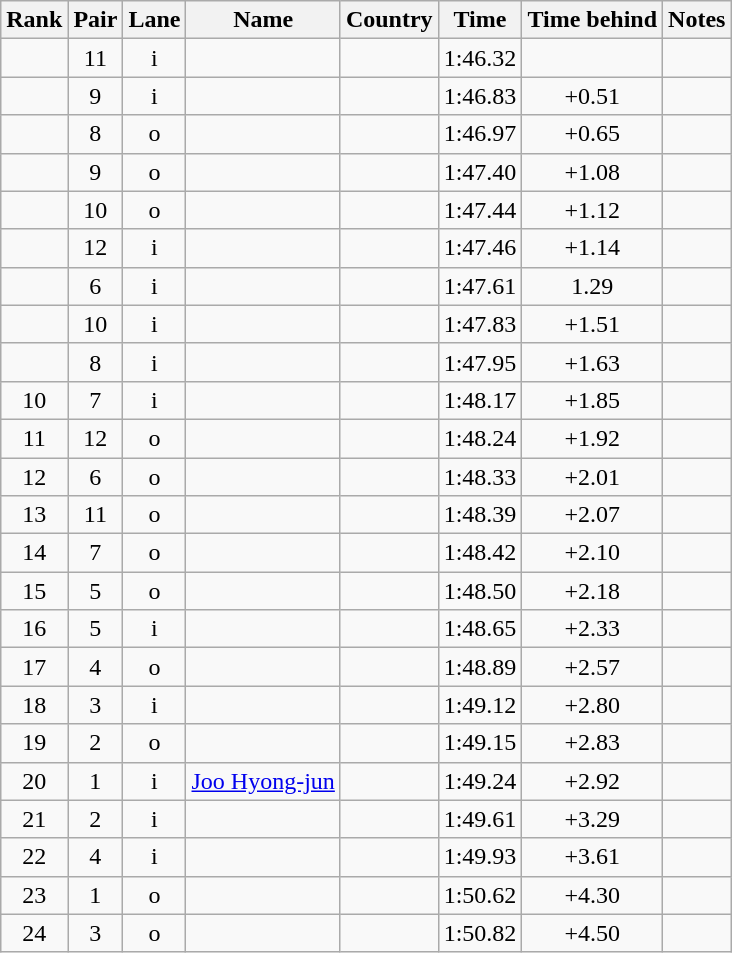<table class="wikitable sortable" style="text-align:center">
<tr>
<th>Rank</th>
<th>Pair</th>
<th>Lane</th>
<th>Name</th>
<th>Country</th>
<th>Time</th>
<th>Time behind</th>
<th>Notes</th>
</tr>
<tr>
<td></td>
<td>11</td>
<td>i</td>
<td align=left></td>
<td align=left></td>
<td>1:46.32</td>
<td></td>
<td></td>
</tr>
<tr>
<td></td>
<td>9</td>
<td>i</td>
<td align=left></td>
<td align=left></td>
<td>1:46.83</td>
<td>+0.51</td>
<td></td>
</tr>
<tr>
<td></td>
<td>8</td>
<td>o</td>
<td align=left></td>
<td align=left></td>
<td>1:46.97</td>
<td>+0.65</td>
<td></td>
</tr>
<tr>
<td></td>
<td>9</td>
<td>o</td>
<td align=left></td>
<td align=left></td>
<td>1:47.40</td>
<td>+1.08</td>
<td></td>
</tr>
<tr>
<td></td>
<td>10</td>
<td>o</td>
<td align=left></td>
<td align=left></td>
<td>1:47.44</td>
<td>+1.12</td>
<td></td>
</tr>
<tr>
<td></td>
<td>12</td>
<td>i</td>
<td align=left></td>
<td align=left></td>
<td>1:47.46</td>
<td>+1.14</td>
<td></td>
</tr>
<tr>
<td></td>
<td>6</td>
<td>i</td>
<td align=left></td>
<td align=left></td>
<td>1:47.61</td>
<td>1.29</td>
<td></td>
</tr>
<tr>
<td></td>
<td>10</td>
<td>i</td>
<td align=left></td>
<td align=left></td>
<td>1:47.83</td>
<td>+1.51</td>
<td></td>
</tr>
<tr>
<td></td>
<td>8</td>
<td>i</td>
<td align=left></td>
<td align=left></td>
<td>1:47.95</td>
<td>+1.63</td>
<td></td>
</tr>
<tr>
<td>10</td>
<td>7</td>
<td>i</td>
<td align=left></td>
<td align=left></td>
<td>1:48.17</td>
<td>+1.85</td>
<td></td>
</tr>
<tr>
<td>11</td>
<td>12</td>
<td>o</td>
<td align=left></td>
<td align=left></td>
<td>1:48.24</td>
<td>+1.92</td>
<td></td>
</tr>
<tr>
<td>12</td>
<td>6</td>
<td>o</td>
<td align=left></td>
<td align=left></td>
<td>1:48.33</td>
<td>+2.01</td>
<td></td>
</tr>
<tr>
<td>13</td>
<td>11</td>
<td>o</td>
<td align=left></td>
<td align=left></td>
<td>1:48.39</td>
<td>+2.07</td>
<td></td>
</tr>
<tr>
<td>14</td>
<td>7</td>
<td>o</td>
<td align=left></td>
<td align=left></td>
<td>1:48.42</td>
<td>+2.10</td>
<td></td>
</tr>
<tr>
<td>15</td>
<td>5</td>
<td>o</td>
<td align=left></td>
<td align=left></td>
<td>1:48.50</td>
<td>+2.18</td>
<td></td>
</tr>
<tr>
<td>16</td>
<td>5</td>
<td>i</td>
<td align=left></td>
<td align=left></td>
<td>1:48.65</td>
<td>+2.33</td>
<td></td>
</tr>
<tr>
<td>17</td>
<td>4</td>
<td>o</td>
<td align=left></td>
<td align=left></td>
<td>1:48.89</td>
<td>+2.57</td>
<td></td>
</tr>
<tr>
<td>18</td>
<td>3</td>
<td>i</td>
<td align=left></td>
<td align=left></td>
<td>1:49.12</td>
<td>+2.80</td>
<td></td>
</tr>
<tr>
<td>19</td>
<td>2</td>
<td>o</td>
<td align=left></td>
<td align=left></td>
<td>1:49.15</td>
<td>+2.83</td>
<td></td>
</tr>
<tr>
<td>20</td>
<td>1</td>
<td>i</td>
<td align=left><a href='#'>Joo Hyong-jun</a></td>
<td align=left></td>
<td>1:49.24</td>
<td>+2.92</td>
<td></td>
</tr>
<tr>
<td>21</td>
<td>2</td>
<td>i</td>
<td align=left></td>
<td align=left></td>
<td>1:49.61</td>
<td>+3.29</td>
<td></td>
</tr>
<tr>
<td>22</td>
<td>4</td>
<td>i</td>
<td align=left></td>
<td align=left></td>
<td>1:49.93</td>
<td>+3.61</td>
<td></td>
</tr>
<tr>
<td>23</td>
<td>1</td>
<td>o</td>
<td align=left></td>
<td align=left></td>
<td>1:50.62</td>
<td>+4.30</td>
<td></td>
</tr>
<tr>
<td>24</td>
<td>3</td>
<td>o</td>
<td align=left></td>
<td align=left></td>
<td>1:50.82</td>
<td>+4.50</td>
<td></td>
</tr>
</table>
